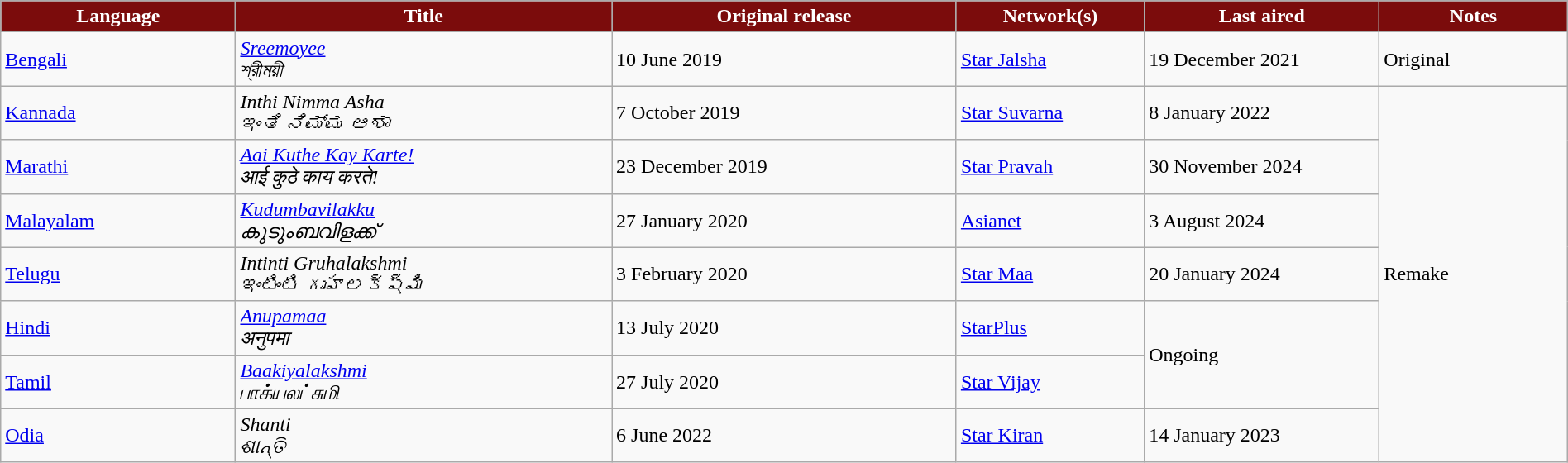<table class="wikitable plainrowheaders" style="width: 100%; margin-right: 0;">
<tr style="color:white">
<th style="background:#7b0c0c; width:15%;">Language</th>
<th style="background:#7b0c0c; width:24%;">Title</th>
<th style="background:#7b0c0c; width:22%;">Original release</th>
<th style="background:#7b0c0c; width:12%;">Network(s)</th>
<th style="background:#7b0c0c; width:15%;">Last aired</th>
<th style="background:#7b0c0c; width:15%;">Notes</th>
</tr>
<tr>
<td><a href='#'>Bengali</a></td>
<td><em><a href='#'>Sreemoyee</a></em> <br> <em>শ্রীময়ী</em></td>
<td>10 June 2019</td>
<td><a href='#'>Star Jalsha</a></td>
<td>19 December 2021</td>
<td>Original</td>
</tr>
<tr>
<td><a href='#'>Kannada</a></td>
<td><em>Inthi Nimma Asha</em> <br> <em>ಇಂತಿ ನಿಮ್ಮ ಆಶಾ</em></td>
<td>7 October 2019</td>
<td><a href='#'>Star Suvarna</a></td>
<td>8 January 2022</td>
<td rowspan="7">Remake</td>
</tr>
<tr>
<td><a href='#'>Marathi</a></td>
<td><em><a href='#'>Aai Kuthe Kay Karte!</a></em> <br> <em>आई कुठे काय करते!</em></td>
<td>23 December 2019</td>
<td><a href='#'>Star Pravah</a></td>
<td>30 November 2024</td>
</tr>
<tr>
<td><a href='#'>Malayalam</a></td>
<td><em><a href='#'>Kudumbavilakku</a></em> <br> <em>കുടുംബവിളക്ക്</em></td>
<td>27 January 2020</td>
<td><a href='#'>Asianet</a></td>
<td>3 August 2024</td>
</tr>
<tr>
<td><a href='#'>Telugu</a></td>
<td><em>Intinti Gruhalakshmi</em> <br> <em>ఇంటింటి గృహలక్ష్మి</em></td>
<td>3 February 2020</td>
<td><a href='#'>Star Maa</a></td>
<td>20 January 2024</td>
</tr>
<tr>
<td><a href='#'>Hindi</a></td>
<td><em><a href='#'>Anupamaa</a></em> <br> <em>अनुपमा</em></td>
<td>13 July 2020</td>
<td><a href='#'>StarPlus</a></td>
<td rowspan="2">Ongoing</td>
</tr>
<tr>
<td><a href='#'>Tamil</a></td>
<td><em><a href='#'>Baakiyalakshmi</a></em> <br> <em>பாக்யலட்சுமி</em></td>
<td>27 July 2020</td>
<td><a href='#'>Star Vijay</a></td>
</tr>
<tr>
<td><a href='#'>Odia</a></td>
<td><em>Shanti</em> <br> <em>ଶାନ୍ତି</em></td>
<td>6 June 2022</td>
<td><a href='#'>Star Kiran</a></td>
<td>14 January 2023</td>
</tr>
</table>
